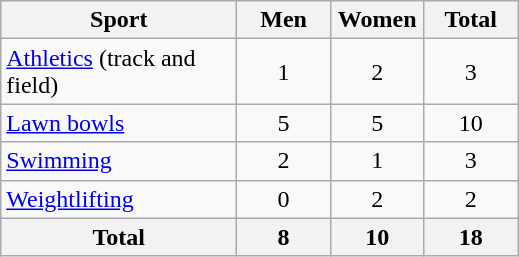<table class="wikitable sortable" style="text-align:center;">
<tr>
<th width=150>Sport</th>
<th width=55>Men</th>
<th width=55>Women</th>
<th width=55>Total</th>
</tr>
<tr>
<td align=left><a href='#'>Athletics</a> (track and field)</td>
<td>1</td>
<td>2</td>
<td>3</td>
</tr>
<tr>
<td align=left><a href='#'>Lawn bowls</a></td>
<td>5</td>
<td>5</td>
<td>10</td>
</tr>
<tr>
<td align=left><a href='#'>Swimming</a></td>
<td>2</td>
<td>1</td>
<td>3</td>
</tr>
<tr>
<td align=left><a href='#'>Weightlifting</a></td>
<td>0</td>
<td>2</td>
<td>2</td>
</tr>
<tr>
<th>Total</th>
<th>8</th>
<th>10</th>
<th>18</th>
</tr>
</table>
